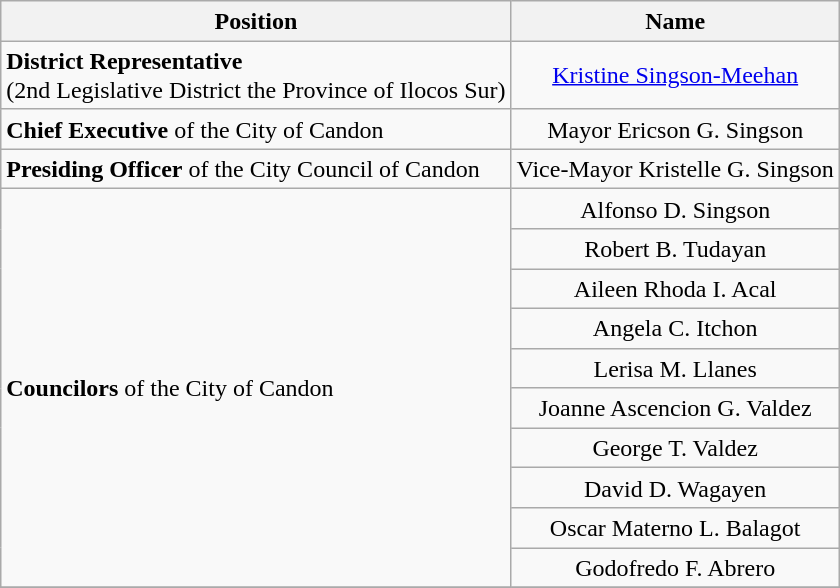<table class="wikitable" style="line-height:1.20em; font-size:100%;">
<tr>
<th>Position</th>
<th>Name</th>
</tr>
<tr>
<td><strong>District Representative</strong><br>(2nd Legislative District the Province of Ilocos Sur)</td>
<td style="text-align:center;"><a href='#'>Kristine Singson-Meehan</a></td>
</tr>
<tr>
<td><strong>Chief Executive</strong> of the City of Candon</td>
<td style="text-align:center;">Mayor Ericson G. Singson</td>
</tr>
<tr>
<td><strong>Presiding Officer</strong> of the City Council of Candon</td>
<td style="text-align:center;">Vice-Mayor Kristelle G. Singson</td>
</tr>
<tr>
<td rowspan=10><strong>Councilors</strong> of the City of Candon</td>
<td style="text-align:center;">Alfonso D. Singson</td>
</tr>
<tr>
<td style="text-align:center;">Robert B. Tudayan</td>
</tr>
<tr>
<td style="text-align:center;">Aileen Rhoda I. Acal</td>
</tr>
<tr>
<td style="text-align:center;">Angela C. Itchon</td>
</tr>
<tr>
<td style="text-align:center;">Lerisa M. Llanes</td>
</tr>
<tr>
<td style="text-align:center;">Joanne Ascencion G. Valdez</td>
</tr>
<tr>
<td style="text-align:center;">George T. Valdez</td>
</tr>
<tr>
<td style="text-align:center;">David D. Wagayen</td>
</tr>
<tr>
<td style="text-align:center;">Oscar Materno L. Balagot</td>
</tr>
<tr>
<td style="text-align:center;">Godofredo F. Abrero</td>
</tr>
<tr>
</tr>
</table>
